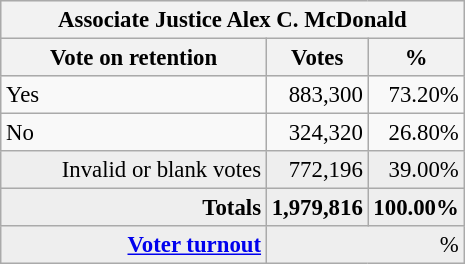<table class="wikitable" style="font-size: 95%;">
<tr style="background-color:#E9E9E9">
<th colspan=7>Associate Justice Alex C. McDonald</th>
</tr>
<tr style="background-color:#E9E9E9">
<th style="width: 170px">Vote on retention</th>
<th style="width: 50px">Votes</th>
<th style="width: 40px">%</th>
</tr>
<tr>
<td>Yes</td>
<td align="right">883,300</td>
<td align="right">73.20%</td>
</tr>
<tr>
<td>No</td>
<td align="right">324,320</td>
<td align="right">26.80%</td>
</tr>
<tr bgcolor="#EEEEEE">
<td align="right">Invalid or blank votes</td>
<td align="right">772,196</td>
<td align="right">39.00%</td>
</tr>
<tr bgcolor="#EEEEEE">
<td align="right"><strong>Totals</strong></td>
<td align="right"><strong>1,979,816</strong></td>
<td align="right"><strong>100.00%</strong></td>
</tr>
<tr bgcolor="#EEEEEE">
<td align="right"><strong><a href='#'>Voter turnout</a></strong></td>
<td colspan="2" align="right">%</td>
</tr>
</table>
